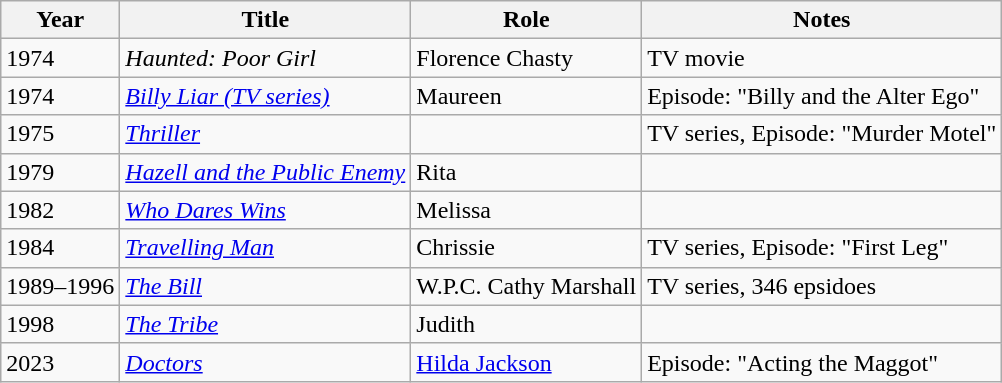<table class="wikitable">
<tr>
<th>Year</th>
<th>Title</th>
<th>Role</th>
<th>Notes</th>
</tr>
<tr>
<td>1974</td>
<td><em>Haunted: Poor Girl</em></td>
<td>Florence Chasty</td>
<td>TV movie</td>
</tr>
<tr>
<td>1974</td>
<td><em><a href='#'>Billy Liar (TV series)</a></em></td>
<td>Maureen</td>
<td>Episode: "Billy and the Alter Ego"</td>
</tr>
<tr>
<td>1975</td>
<td><em><a href='#'>Thriller</a></em></td>
<td></td>
<td>TV series, Episode: "Murder Motel"</td>
</tr>
<tr>
<td>1979</td>
<td><em><a href='#'>Hazell and the Public Enemy</a></em></td>
<td>Rita</td>
<td></td>
</tr>
<tr>
<td>1982</td>
<td><em><a href='#'>Who Dares Wins</a></em></td>
<td>Melissa</td>
<td></td>
</tr>
<tr>
<td>1984</td>
<td><em><a href='#'>Travelling Man</a></em></td>
<td>Chrissie</td>
<td>TV series, Episode: "First Leg"</td>
</tr>
<tr>
<td>1989–1996</td>
<td><em><a href='#'>The Bill</a></em></td>
<td>W.P.C. Cathy Marshall</td>
<td>TV series, 346 epsidoes</td>
</tr>
<tr>
<td>1998</td>
<td><em><a href='#'>The Tribe</a></em></td>
<td>Judith</td>
<td></td>
</tr>
<tr>
<td>2023</td>
<td><em><a href='#'>Doctors</a></em></td>
<td><a href='#'>Hilda Jackson</a></td>
<td>Episode: "Acting the Maggot"</td>
</tr>
</table>
